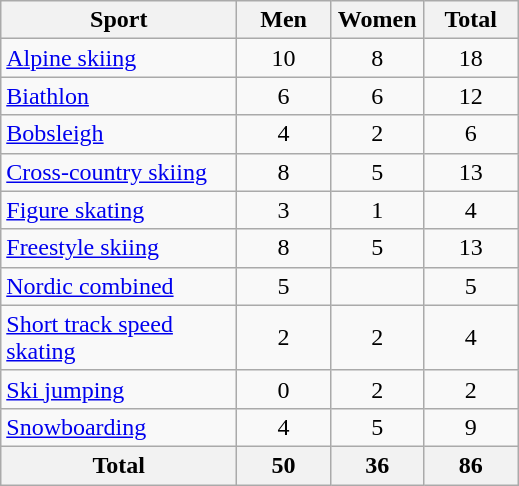<table class="wikitable sortable" style="text-align:center;">
<tr>
<th width=150>Sport</th>
<th width=55>Men</th>
<th width=55>Women</th>
<th width=55>Total</th>
</tr>
<tr>
<td align=left><a href='#'>Alpine skiing</a></td>
<td>10</td>
<td>8</td>
<td>18</td>
</tr>
<tr>
<td align=left><a href='#'>Biathlon</a></td>
<td>6</td>
<td>6</td>
<td>12</td>
</tr>
<tr>
<td align=left><a href='#'>Bobsleigh</a></td>
<td>4</td>
<td>2</td>
<td>6</td>
</tr>
<tr>
<td align=left><a href='#'>Cross-country skiing</a></td>
<td>8</td>
<td>5</td>
<td>13</td>
</tr>
<tr>
<td align=left><a href='#'>Figure skating</a></td>
<td>3</td>
<td>1</td>
<td>4</td>
</tr>
<tr>
<td align=left><a href='#'>Freestyle skiing</a></td>
<td>8</td>
<td>5</td>
<td>13</td>
</tr>
<tr>
<td align=left><a href='#'>Nordic combined</a></td>
<td>5</td>
<td></td>
<td>5</td>
</tr>
<tr>
<td align=left><a href='#'>Short track speed skating</a></td>
<td>2</td>
<td>2</td>
<td>4</td>
</tr>
<tr>
<td align=left><a href='#'>Ski jumping</a></td>
<td>0</td>
<td>2</td>
<td>2</td>
</tr>
<tr>
<td align=left><a href='#'>Snowboarding</a></td>
<td>4</td>
<td>5</td>
<td>9</td>
</tr>
<tr>
<th>Total</th>
<th>50</th>
<th>36</th>
<th>86</th>
</tr>
</table>
